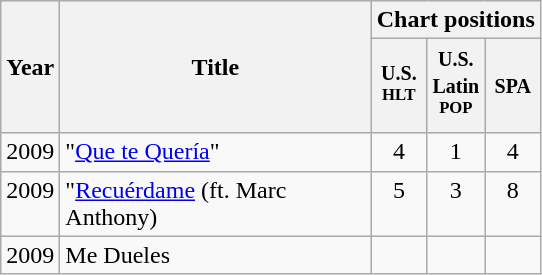<table class="wikitable">
<tr style="background:#ebf5ff;">
<th style="width:25px;" rowspan="2">Year</th>
<th style="width:200px;" rowspan="2">Title</th>
<th colspan="3">Chart positions</th>
</tr>
<tr style="background:#f0f8ff;">
<th style="width:30px;"><small>U.S.<br> <sup>HLT</sup></small></th>
<th style="width:30px;"><small>U.S.<br>Latin<br> <sup>POP</sup></small></th>
<th style="width:30px;"><small>SPA</small></th>
</tr>
<tr style="vertical-align:top;">
<td style="text-align:left; ">2009</td>
<td style="text-align:left; ">"<a href='#'>Que te Quería</a>"</td>
<td style="text-align:center; ">4</td>
<td style="text-align:center; ">1</td>
<td style="text-align:center; ">4</td>
</tr>
<tr>
<td style="text-align:left; vertical-align:top;">2009</td>
<td style="text-align:left; vertical-align:top;">"<a href='#'>Recuérdame</a> (ft. Marc Anthony)</td>
<td style="text-align:center; vertical-align:top;">5</td>
<td style="text-align:center; vertical-align:top;">3</td>
<td style="text-align:center; vertical-align:top;">8</td>
</tr>
<tr style="vertical-align:top;">
<td style="text-align:left; ">2009</td>
<td style="text-align:left; ">Me Dueles</td>
<td style="text-align:center; vertical-align:top;"></td>
<td style="text-align:center; vertical-align:top;"></td>
<td style="text-align:center; vertical-align:top;"></td>
</tr>
</table>
